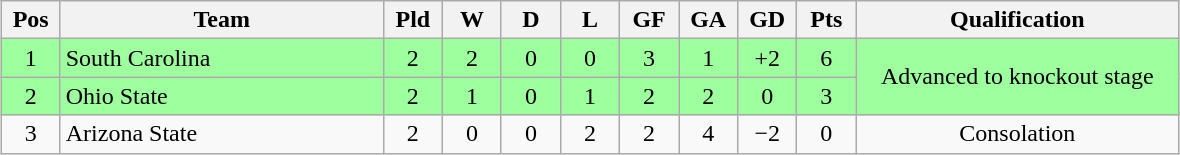<table class="wikitable" style="text-align:center; margin: 1em auto">
<tr>
<th style="width:2em">Pos</th>
<th style="width:13em">Team</th>
<th style="width:2em">Pld</th>
<th style="width:2em">W</th>
<th style="width:2em">D</th>
<th style="width:2em">L</th>
<th style="width:2em">GF</th>
<th style="width:2em">GA</th>
<th style="width:2em">GD</th>
<th style="width:2em">Pts</th>
<th style="width:13em">Qualification</th>
</tr>
<tr bgcolor="#9eff9e">
<td>1</td>
<td style="text-align:left">South Carolina</td>
<td>2</td>
<td>2</td>
<td>0</td>
<td>0</td>
<td>3</td>
<td>1</td>
<td>+2</td>
<td>6</td>
<td rowspan="2">Advanced to knockout stage</td>
</tr>
<tr bgcolor="#9eff9e">
<td>2</td>
<td style="text-align:left">Ohio State</td>
<td>2</td>
<td>1</td>
<td>0</td>
<td>1</td>
<td>2</td>
<td>2</td>
<td>0</td>
<td>3</td>
</tr>
<tr>
<td>3</td>
<td style="text-align:left">Arizona State</td>
<td>2</td>
<td>0</td>
<td>0</td>
<td>2</td>
<td>2</td>
<td>4</td>
<td>−2</td>
<td>0</td>
<td>Consolation</td>
</tr>
</table>
